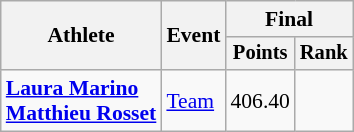<table class="wikitable" style="font-size:90%;">
<tr>
<th rowspan=2>Athlete</th>
<th rowspan=2>Event</th>
<th colspan=2>Final</th>
</tr>
<tr style="font-size:95%">
<th>Points</th>
<th>Rank</th>
</tr>
<tr align=center>
<td align=left><strong><a href='#'>Laura Marino</a><br><a href='#'>Matthieu Rosset</a></strong></td>
<td align=left><a href='#'>Team</a></td>
<td>406.40</td>
<td></td>
</tr>
</table>
